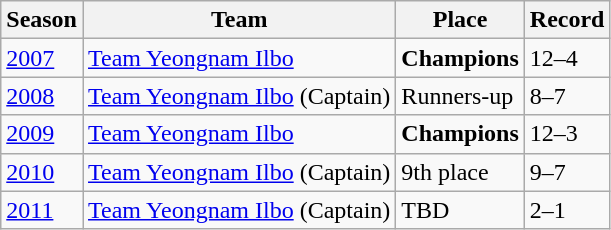<table class = "wikitable">
<tr>
<th>Season</th>
<th>Team</th>
<th>Place</th>
<th>Record</th>
</tr>
<tr>
<td><a href='#'>2007</a></td>
<td><a href='#'>Team Yeongnam Ilbo</a></td>
<td><strong>Champions</strong></td>
<td>12–4</td>
</tr>
<tr>
<td><a href='#'>2008</a></td>
<td><a href='#'>Team Yeongnam Ilbo</a> (Captain)</td>
<td>Runners-up</td>
<td>8–7</td>
</tr>
<tr>
<td><a href='#'>2009</a></td>
<td><a href='#'>Team Yeongnam Ilbo</a></td>
<td><strong>Champions</strong></td>
<td>12–3</td>
</tr>
<tr>
<td><a href='#'>2010</a></td>
<td><a href='#'>Team Yeongnam Ilbo</a> (Captain)</td>
<td>9th place</td>
<td>9–7</td>
</tr>
<tr>
<td><a href='#'>2011</a></td>
<td><a href='#'>Team Yeongnam Ilbo</a> (Captain)</td>
<td>TBD</td>
<td>2–1</td>
</tr>
</table>
